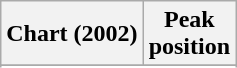<table class="wikitable sortable plainrowheaders" style="text-align:center;" border="1">
<tr>
<th scope="col">Chart (2002)</th>
<th scope="col">Peak<br>position</th>
</tr>
<tr>
</tr>
<tr>
</tr>
</table>
